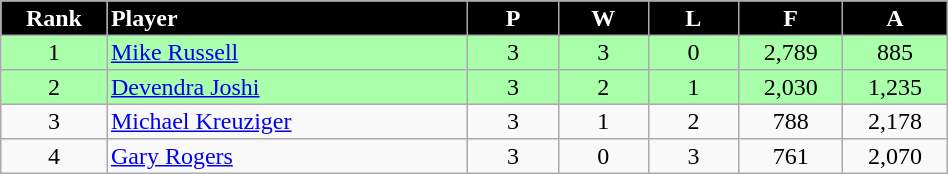<table border="2" cellpadding="2" cellspacing="0" style="margin: 0; background: #f9f9f9; border: 1px #aaa solid; border-collapse: collapse; font-size: 100%;" width=50%>
<tr>
<th bgcolor="000000" style="color:white; text-align:center" width=5%>Rank</th>
<th bgcolor="000000" style="color:white; text-align:left" width=20%>Player</th>
<th bgcolor="000000" style="color:white; text-align:center" width=5%>P</th>
<th bgcolor="000000" style="color:white; text-align:center" width=5%>W</th>
<th bgcolor="000000" style="color:white; text-align:center" width=5%>L</th>
<th bgcolor="000000" style="color:white; text-align:center" width=5%>F</th>
<th bgcolor="000000" style="color:white; text-align:center" width=5%>A</th>
</tr>
<tr>
<td style="text-align:center; background:#aaffaa">1</td>
<td style="text-align:left; background:#aaffaa"> <a href='#'>Mike Russell</a></td>
<td style="text-align:center; background:#aaffaa">3</td>
<td style="text-align:center; background:#aaffaa">3</td>
<td style="text-align:center; background:#aaffaa">0</td>
<td style="text-align:center; background:#aaffaa">2,789</td>
<td style="text-align:center; background:#aaffaa">885</td>
</tr>
<tr>
<td style="text-align:center; background:#aaffaa">2</td>
<td style="text-align:left; background:#aaffaa"> <a href='#'>Devendra Joshi</a></td>
<td style="text-align:center; background:#aaffaa">3</td>
<td style="text-align:center; background:#aaffaa">2</td>
<td style="text-align:center; background:#aaffaa">1</td>
<td style="text-align:center; background:#aaffaa">2,030</td>
<td style="text-align:center; background:#aaffaa">1,235</td>
</tr>
<tr>
<td style="text-align:center">3</td>
<td style="text-align:left"> <a href='#'>Michael Kreuziger</a></td>
<td style="text-align:center">3</td>
<td style="text-align:center">1</td>
<td style="text-align:center">2</td>
<td style="text-align:center">788</td>
<td style="text-align:center">2,178</td>
</tr>
<tr>
<td style="text-align:center">4</td>
<td style="text-align:left"> <a href='#'>Gary Rogers</a></td>
<td style="text-align:center">3</td>
<td style="text-align:center">0</td>
<td style="text-align:center">3</td>
<td style="text-align:center">761</td>
<td style="text-align:center">2,070</td>
</tr>
</table>
